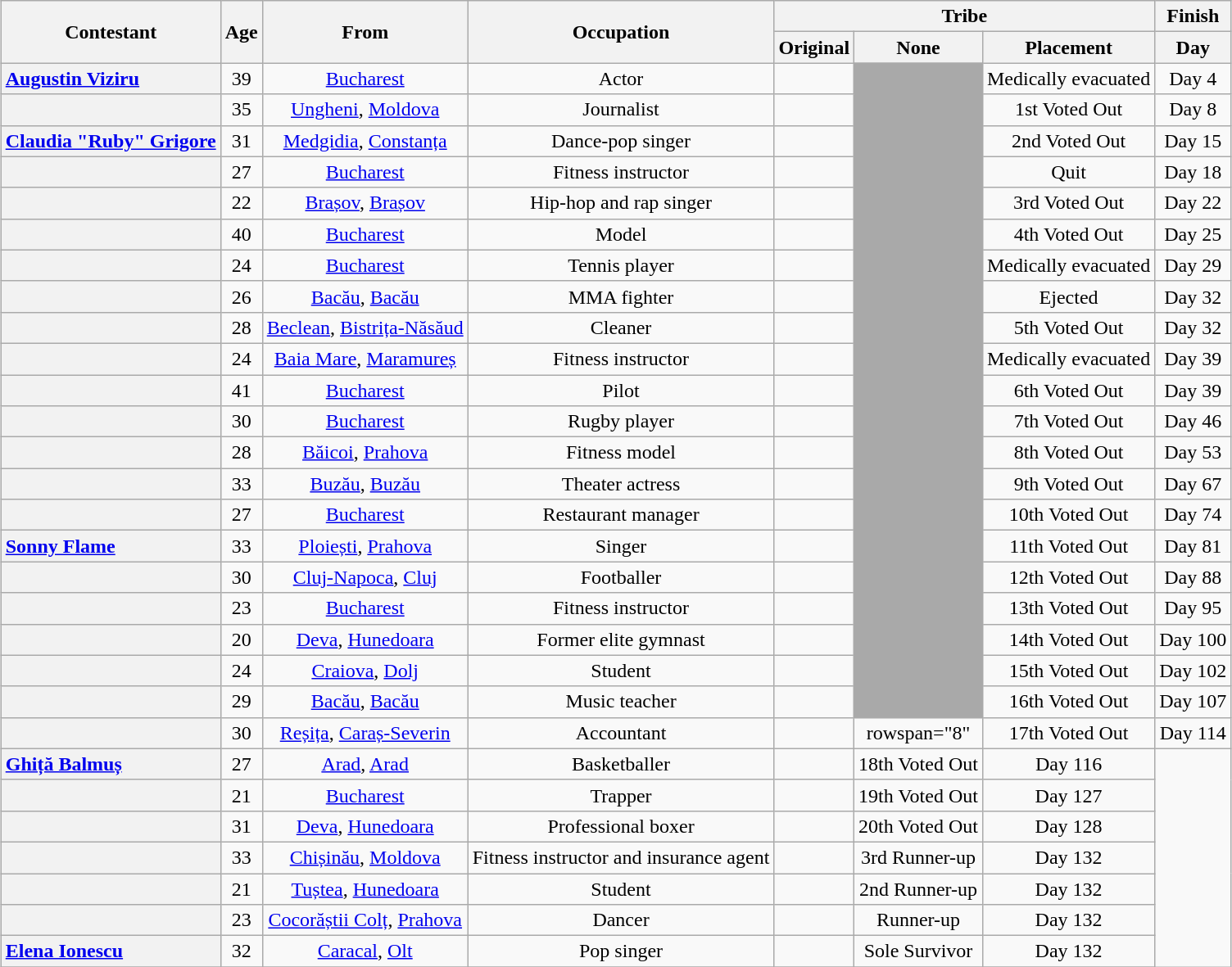<table class="wikitable sortable" style="margin:auto; text-align:center">
<tr>
<th rowspan="2" scope="col">Contestant</th>
<th rowspan="2" scope="col">Age</th>
<th rowspan="2" scope="col">From</th>
<th rowspan="2" scope="col">Occupation</th>
<th colspan="3" scope="colgroup">Tribe</th>
<th colspan="2" scope="colgroup">Finish</th>
</tr>
<tr>
<th scope="col">Original</th>
<th scope="col" class=unsortable>None</th>
<th scope="col" class=unsortable>Placement</th>
<th scope="col" class=unsortable>Day</th>
</tr>
<tr>
<th style="text-align:left"><strong><a href='#'>Augustin Viziru</a></strong></th>
<td>39</td>
<td><a href='#'>Bucharest</a></td>
<td>Actor</td>
<td></td>
<td rowspan="21" bgcolor="darkgrey"></td>
<td>Medically evacuated</td>
<td>Day 4</td>
</tr>
<tr>
<th style="text-align:left"><strong></strong></th>
<td>35</td>
<td><a href='#'>Ungheni</a>, <a href='#'>Moldova</a></td>
<td>Journalist</td>
<td></td>
<td>1st Voted Out</td>
<td>Day 8</td>
</tr>
<tr>
<th style="text-align:left"><strong><a href='#'>Claudia "Ruby" Grigore</a></strong></th>
<td>31</td>
<td><a href='#'>Medgidia</a>, <a href='#'>Constanța</a></td>
<td>Dance-pop singer</td>
<td></td>
<td>2nd Voted Out</td>
<td>Day 15</td>
</tr>
<tr>
<th style="text-align:left"><strong></strong></th>
<td>27</td>
<td><a href='#'>Bucharest</a></td>
<td>Fitness instructor</td>
<td></td>
<td>Quit</td>
<td>Day 18</td>
</tr>
<tr>
<th style="text-align:left"><strong></strong></th>
<td>22</td>
<td><a href='#'>Brașov</a>, <a href='#'>Brașov</a></td>
<td>Hip-hop and rap singer</td>
<td></td>
<td>3rd Voted Out</td>
<td>Day 22</td>
</tr>
<tr>
<th style="text-align:left"><strong></strong></th>
<td>40</td>
<td><a href='#'>Bucharest</a></td>
<td>Model</td>
<td></td>
<td>4th Voted Out</td>
<td>Day 25</td>
</tr>
<tr>
<th style="text-align:left"><strong></strong></th>
<td>24</td>
<td><a href='#'>Bucharest</a></td>
<td>Tennis player</td>
<td></td>
<td>Medically evacuated</td>
<td>Day 29</td>
</tr>
<tr>
<th style="text-align:left"><strong></strong><br></th>
<td>26</td>
<td><a href='#'>Bacău</a>, <a href='#'>Bacău</a></td>
<td>MMA fighter</td>
<td></td>
<td>Ejected</td>
<td>Day 32</td>
</tr>
<tr>
<th style="text-align:left"><strong></strong></th>
<td>28</td>
<td><a href='#'>Beclean</a>, <a href='#'>Bistrița-Năsăud</a></td>
<td>Cleaner</td>
<td></td>
<td>5th Voted Out</td>
<td>Day 32</td>
</tr>
<tr>
<th style="text-align:left"><strong></strong></th>
<td>24</td>
<td><a href='#'>Baia Mare</a>, <a href='#'>Maramureș</a></td>
<td>Fitness instructor</td>
<td></td>
<td>Medically evacuated</td>
<td>Day 39</td>
</tr>
<tr>
<th style="text-align:left"><strong></strong></th>
<td>41</td>
<td><a href='#'>Bucharest</a></td>
<td>Pilot</td>
<td></td>
<td>6th Voted Out</td>
<td>Day 39</td>
</tr>
<tr>
<th style="text-align:left"><strong></strong></th>
<td>30</td>
<td><a href='#'>Bucharest</a></td>
<td>Rugby player</td>
<td></td>
<td>7th Voted Out</td>
<td>Day 46</td>
</tr>
<tr>
<th style="text-align:left"><strong></strong></th>
<td>28</td>
<td><a href='#'>Băicoi</a>, <a href='#'>Prahova</a></td>
<td>Fitness model</td>
<td></td>
<td>8th Voted Out</td>
<td>Day 53</td>
</tr>
<tr>
<th style="text-align:left"><strong></strong></th>
<td>33</td>
<td><a href='#'>Buzău</a>, <a href='#'>Buzău</a></td>
<td>Theater actress</td>
<td></td>
<td>9th Voted Out</td>
<td>Day 67</td>
</tr>
<tr>
<th style="text-align:left"><strong></strong></th>
<td>27</td>
<td><a href='#'>Bucharest</a></td>
<td>Restaurant manager</td>
<td></td>
<td>10th Voted Out</td>
<td>Day 74</td>
</tr>
<tr>
<th style="text-align:left"><strong><a href='#'>Sonny Flame</a></strong></th>
<td>33</td>
<td><a href='#'>Ploiești</a>, <a href='#'>Prahova</a></td>
<td>Singer</td>
<td></td>
<td>11th Voted Out</td>
<td>Day 81</td>
</tr>
<tr>
<th style="text-align:left"><strong></strong></th>
<td>30</td>
<td><a href='#'>Cluj-Napoca</a>, <a href='#'>Cluj</a></td>
<td>Footballer</td>
<td></td>
<td>12th Voted Out</td>
<td>Day 88</td>
</tr>
<tr>
<th style="text-align:left"><strong></strong></th>
<td>23</td>
<td><a href='#'>Bucharest</a></td>
<td>Fitness instructor</td>
<td></td>
<td>13th Voted Out</td>
<td>Day 95</td>
</tr>
<tr>
<th style="text-align:left"><strong></strong></th>
<td>20</td>
<td><a href='#'>Deva</a>, <a href='#'>Hunedoara</a></td>
<td>Former elite gymnast</td>
<td></td>
<td>14th Voted Out</td>
<td>Day 100</td>
</tr>
<tr>
<th style="text-align:left"><strong></strong></th>
<td>24</td>
<td><a href='#'>Craiova</a>, <a href='#'>Dolj</a></td>
<td>Student</td>
<td></td>
<td>15th Voted Out</td>
<td>Day 102</td>
</tr>
<tr>
<th style="text-align:left"><strong></strong></th>
<td>29</td>
<td><a href='#'>Bacău</a>, <a href='#'>Bacău</a></td>
<td>Music teacher</td>
<td></td>
<td>16th Voted Out</td>
<td>Day 107</td>
</tr>
<tr>
<th style="text-align:left"><strong></strong></th>
<td>30</td>
<td><a href='#'>Reșița</a>, <a href='#'>Caraș-Severin</a></td>
<td>Accountant</td>
<td></td>
<td>rowspan="8" </td>
<td>17th Voted Out</td>
<td>Day 114</td>
</tr>
<tr>
<th style="text-align:left"><strong><a href='#'>Ghiță Balmuș</a></strong></th>
<td>27</td>
<td><a href='#'>Arad</a>, <a href='#'>Arad</a></td>
<td>Basketballer</td>
<td></td>
<td>18th Voted Out</td>
<td>Day 116</td>
</tr>
<tr>
<th style="text-align:left"><strong></strong></th>
<td>21</td>
<td><a href='#'>Bucharest</a></td>
<td>Trapper</td>
<td></td>
<td>19th Voted Out</td>
<td>Day 127</td>
</tr>
<tr>
<th style="text-align:left"><strong></strong></th>
<td>31</td>
<td><a href='#'>Deva</a>, <a href='#'>Hunedoara</a></td>
<td>Professional boxer</td>
<td></td>
<td>20th Voted Out</td>
<td>Day 128</td>
</tr>
<tr>
<th style="text-align:left"><strong></strong></th>
<td>33</td>
<td><a href='#'>Chișinău</a>, <a href='#'>Moldova</a></td>
<td>Fitness instructor and insurance agent</td>
<td></td>
<td>3rd Runner-up</td>
<td>Day 132</td>
</tr>
<tr>
<th style="text-align:left"><strong></strong></th>
<td>21</td>
<td><a href='#'>Tuștea</a>, <a href='#'>Hunedoara</a></td>
<td>Student</td>
<td></td>
<td>2nd Runner-up</td>
<td>Day 132</td>
</tr>
<tr>
<th style="text-align:left"><strong></strong></th>
<td>23</td>
<td><a href='#'>Cocorăștii Colț</a>, <a href='#'>Prahova</a></td>
<td>Dancer</td>
<td></td>
<td>Runner-up</td>
<td>Day 132</td>
</tr>
<tr>
<th style="text-align:left"><strong><a href='#'>Elena Ionescu</a></strong></th>
<td>32</td>
<td><a href='#'>Caracal</a>, <a href='#'>Olt</a></td>
<td>Pop singer</td>
<td></td>
<td>Sole Survivor</td>
<td>Day 132</td>
</tr>
<tr>
</tr>
</table>
